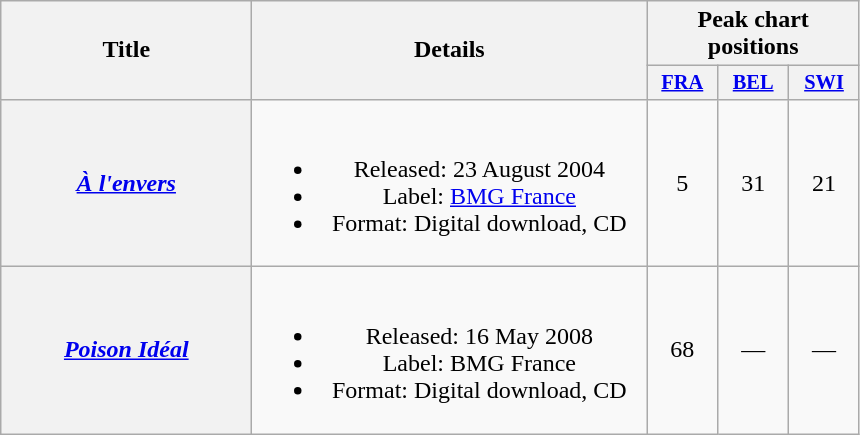<table class="wikitable plainrowheaders" style="text-align:center;">
<tr>
<th scope="col" rowspan="2" style="width:10em;">Title</th>
<th scope="col" rowspan="2" style="width:16em;">Details</th>
<th scope="col" colspan="3">Peak chart positions</th>
</tr>
<tr>
<th scope="col" style="width:3em;font-size:85%;"><a href='#'>FRA</a><br></th>
<th scope="col" style="width:3em;font-size:85%;"><a href='#'>BEL</a><br></th>
<th scope="col" style="width:3em;font-size:85%;"><a href='#'>SWI</a><br></th>
</tr>
<tr>
<th scope="row"><em><a href='#'>À l'envers</a></em></th>
<td><br><ul><li>Released: 23 August 2004</li><li>Label: <a href='#'>BMG France</a></li><li>Format: Digital download, CD</li></ul></td>
<td>5</td>
<td>31</td>
<td>21</td>
</tr>
<tr>
<th scope="row"><em><a href='#'>Poison Idéal</a></em></th>
<td><br><ul><li>Released: 16 May 2008</li><li>Label: BMG France</li><li>Format: Digital download, CD</li></ul></td>
<td>68</td>
<td>—</td>
<td>—</td>
</tr>
</table>
